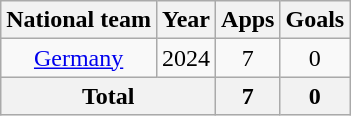<table class="wikitable" style="text-align:center">
<tr>
<th>National team</th>
<th>Year</th>
<th>Apps</th>
<th>Goals</th>
</tr>
<tr>
<td><a href='#'>Germany</a></td>
<td>2024</td>
<td>7</td>
<td>0</td>
</tr>
<tr>
<th colspan="2">Total</th>
<th>7</th>
<th>0</th>
</tr>
</table>
